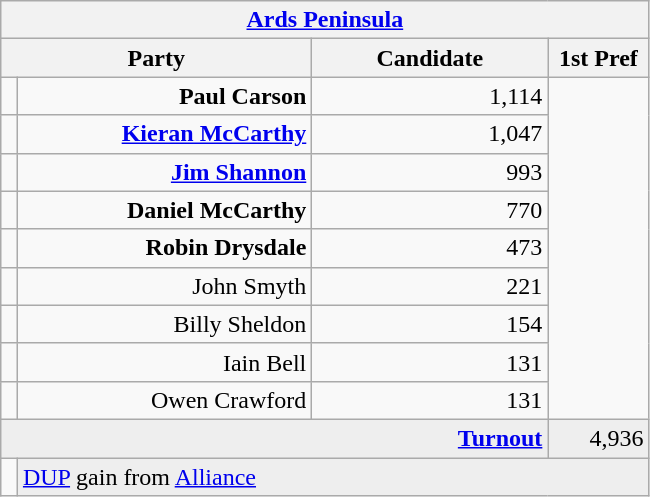<table class="wikitable">
<tr>
<th colspan="4" align="center"><a href='#'>Ards Peninsula</a></th>
</tr>
<tr>
<th colspan="2" align="center" width=200>Party</th>
<th width=150>Candidate</th>
<th width=60>1st Pref</th>
</tr>
<tr>
<td></td>
<td align="right"><strong>Paul Carson</strong></td>
<td align="right">1,114</td>
</tr>
<tr>
<td></td>
<td align="right"><strong><a href='#'>Kieran McCarthy</a></strong></td>
<td align="right">1,047</td>
</tr>
<tr>
<td></td>
<td align="right"><strong><a href='#'>Jim Shannon</a></strong></td>
<td align="right">993</td>
</tr>
<tr>
<td></td>
<td align="right"><strong>Daniel McCarthy</strong></td>
<td align="right">770</td>
</tr>
<tr>
<td></td>
<td align="right"><strong>Robin Drysdale</strong></td>
<td align="right">473</td>
</tr>
<tr>
<td></td>
<td align="right">John Smyth</td>
<td align="right">221</td>
</tr>
<tr>
<td></td>
<td align="right">Billy Sheldon</td>
<td align="right">154</td>
</tr>
<tr>
<td></td>
<td align="right">Iain Bell</td>
<td align="right">131</td>
</tr>
<tr>
<td></td>
<td align="right">Owen Crawford</td>
<td align="right">131</td>
</tr>
<tr bgcolor="EEEEEE">
<td colspan=3 align="right"><strong><a href='#'>Turnout</a></strong></td>
<td align="right">4,936</td>
</tr>
<tr>
<td bgcolor=></td>
<td colspan=3 bgcolor="EEEEEE"><a href='#'>DUP</a> gain from <a href='#'>Alliance</a></td>
</tr>
</table>
